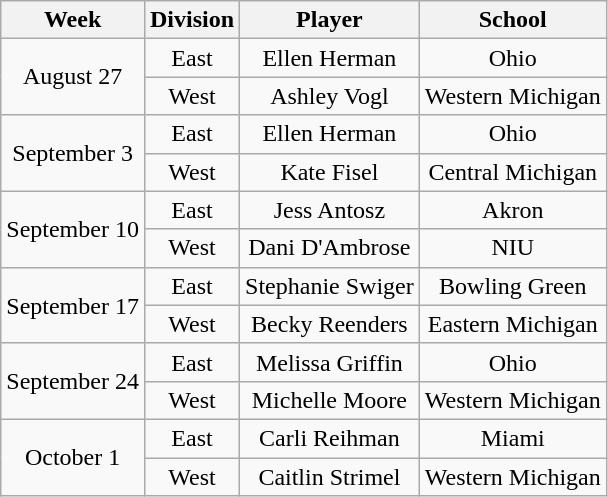<table class="wikitable" style="text-align:center;">
<tr>
<th>Week</th>
<th>Division</th>
<th>Player</th>
<th>School</th>
</tr>
<tr>
<td rowspan=2>August 27</td>
<td>East</td>
<td>Ellen Herman</td>
<td>Ohio</td>
</tr>
<tr>
<td>West</td>
<td>Ashley Vogl</td>
<td>Western Michigan</td>
</tr>
<tr>
<td rowspan=2>September 3</td>
<td>East</td>
<td>Ellen Herman</td>
<td>Ohio</td>
</tr>
<tr>
<td>West</td>
<td>Kate Fisel</td>
<td>Central Michigan</td>
</tr>
<tr>
<td rowspan=2>September 10</td>
<td>East</td>
<td>Jess Antosz</td>
<td>Akron</td>
</tr>
<tr>
<td>West</td>
<td>Dani D'Ambrose</td>
<td>NIU</td>
</tr>
<tr>
<td rowspan=2>September 17</td>
<td>East</td>
<td>Stephanie Swiger</td>
<td>Bowling Green</td>
</tr>
<tr>
<td>West</td>
<td>Becky Reenders</td>
<td>Eastern Michigan</td>
</tr>
<tr>
<td rowspan=2>September 24</td>
<td>East</td>
<td>Melissa Griffin</td>
<td>Ohio</td>
</tr>
<tr>
<td>West</td>
<td>Michelle Moore</td>
<td>Western Michigan</td>
</tr>
<tr>
<td rowspan=2>October 1</td>
<td>East</td>
<td>Carli Reihman</td>
<td>Miami</td>
</tr>
<tr>
<td>West</td>
<td>Caitlin Strimel</td>
<td>Western Michigan</td>
</tr>
</table>
